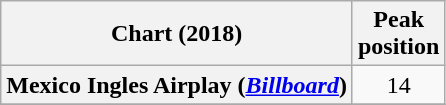<table class="wikitable sortable plainrowheaders" style="text-align:center">
<tr>
<th scope="col">Chart (2018)</th>
<th scope="col">Peak<br>position</th>
</tr>
<tr>
<th scope="row">Mexico Ingles Airplay (<em><a href='#'>Billboard</a></em>)</th>
<td>14</td>
</tr>
<tr>
</tr>
</table>
